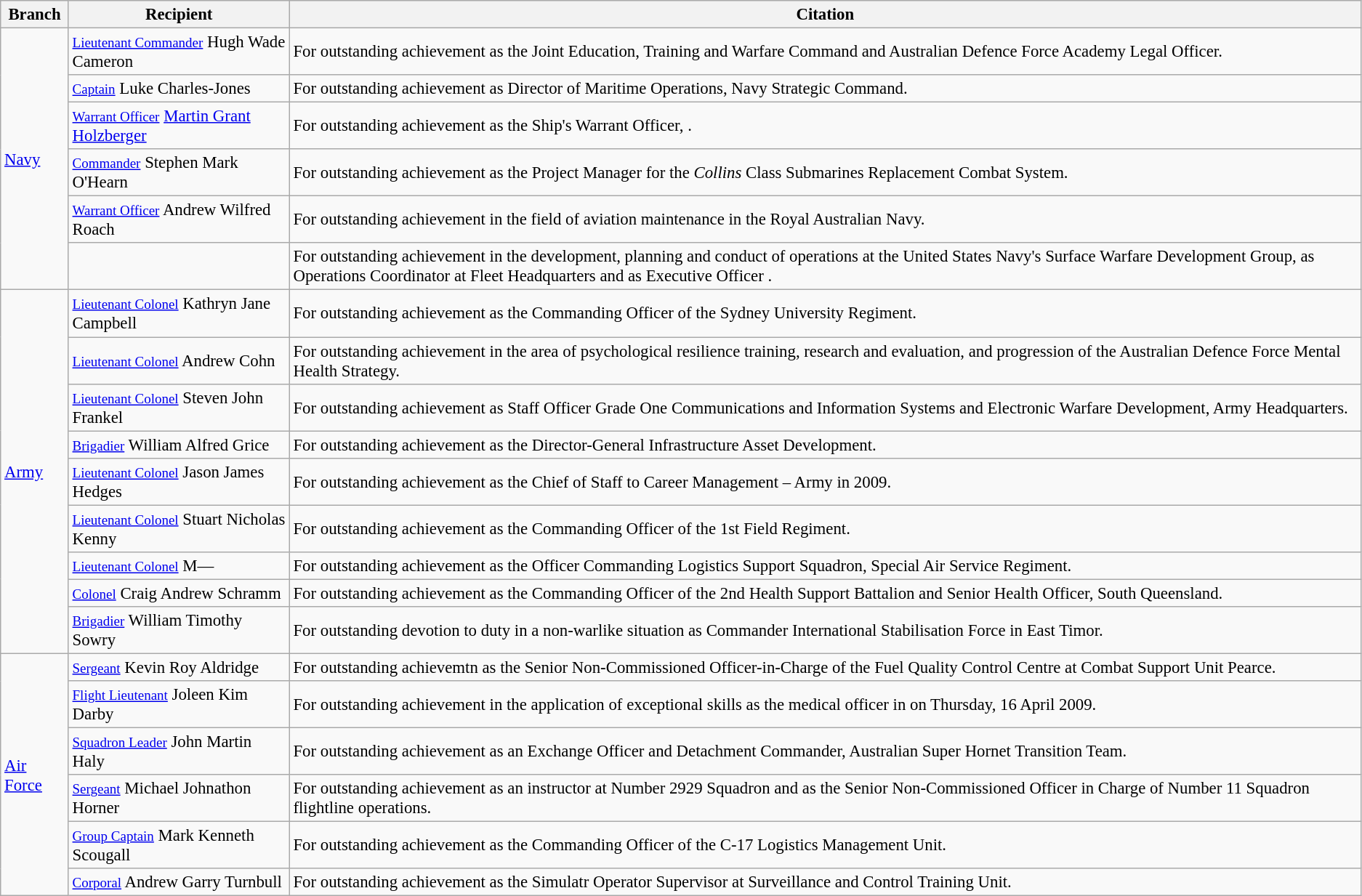<table class="wikitable" style="font-size:95%;">
<tr>
<th>Branch</th>
<th>Recipient</th>
<th>Citation</th>
</tr>
<tr>
<td rowspan="6"><a href='#'>Navy</a></td>
<td><small><a href='#'>Lieutenant Commander</a></small> Hugh Wade Cameron </td>
<td>For outstanding achievement as the Joint Education, Training and Warfare Command and Australian Defence Force Academy Legal Officer.</td>
</tr>
<tr>
<td><small><a href='#'>Captain</a></small> Luke Charles-Jones </td>
<td>For outstanding achievement as Director of Maritime Operations, Navy Strategic Command.</td>
</tr>
<tr>
<td><small><a href='#'>Warrant Officer</a></small> <a href='#'>Martin Grant Holzberger</a></td>
<td>For outstanding achievement as the Ship's Warrant Officer, .</td>
</tr>
<tr>
<td><small><a href='#'>Commander</a></small> Stephen Mark O'Hearn </td>
<td>For outstanding achievement as the Project Manager for the <em>Collins</em> Class Submarines Replacement Combat System.</td>
</tr>
<tr>
<td><small><a href='#'>Warrant Officer</a></small> Andrew Wilfred Roach</td>
<td>For outstanding achievement in the field of aviation maintenance in the Royal Australian Navy.</td>
</tr>
<tr>
<td></td>
<td>For outstanding achievement in the development, planning and conduct of operations at the United States Navy's Surface Warfare Development Group, as Operations Coordinator at Fleet Headquarters and as Executive Officer .</td>
</tr>
<tr>
<td rowspan="9"><a href='#'>Army</a></td>
<td><small><a href='#'>Lieutenant Colonel</a></small> Kathryn Jane Campbell</td>
<td>For outstanding achievement as the Commanding Officer of the Sydney University Regiment.</td>
</tr>
<tr>
<td><small><a href='#'>Lieutenant Colonel</a></small> Andrew Cohn</td>
<td>For outstanding achievement in the area of psychological resilience training, research and evaluation, and progression of the Australian Defence Force Mental Health Strategy.</td>
</tr>
<tr>
<td><small><a href='#'>Lieutenant Colonel</a></small> Steven John Frankel</td>
<td>For outstanding achievement as Staff Officer Grade One Communications and Information Systems and Electronic Warfare Development, Army Headquarters.</td>
</tr>
<tr>
<td><small><a href='#'>Brigadier</a></small> William Alfred Grice</td>
<td>For outstanding achievement as the Director-General Infrastructure Asset Development.</td>
</tr>
<tr>
<td><small><a href='#'>Lieutenant Colonel</a></small> Jason James Hedges</td>
<td>For outstanding achievement as the Chief of Staff to Career Management – Army in 2009.</td>
</tr>
<tr>
<td><small><a href='#'>Lieutenant Colonel</a></small> Stuart Nicholas Kenny</td>
<td>For outstanding achievement as the Commanding Officer of the 1st Field Regiment.</td>
</tr>
<tr>
<td><small><a href='#'>Lieutenant Colonel</a></small> M—</td>
<td>For outstanding achievement as the Officer Commanding Logistics Support Squadron, Special Air Service Regiment.</td>
</tr>
<tr>
<td><small><a href='#'>Colonel</a></small> Craig Andrew Schramm</td>
<td>For outstanding achievement as the Commanding Officer of the 2nd Health Support Battalion and Senior Health Officer, South Queensland.</td>
</tr>
<tr>
<td><small><a href='#'>Brigadier</a></small> William Timothy Sowry</td>
<td>For outstanding devotion to duty in a non-warlike situation as Commander International Stabilisation Force in East Timor.</td>
</tr>
<tr>
<td rowspan="6"><a href='#'>Air Force</a></td>
<td><small><a href='#'>Sergeant</a></small> Kevin Roy Aldridge</td>
<td>For outstanding achievemtn as the Senior Non-Commissioned Officer-in-Charge of the Fuel Quality Control Centre at Combat Support Unit Pearce.</td>
</tr>
<tr>
<td><small><a href='#'>Flight Lieutenant</a></small> Joleen Kim Darby</td>
<td>For outstanding achievement in the application of exceptional skills as the medical officer in  on Thursday, 16 April 2009.</td>
</tr>
<tr>
<td><small><a href='#'>Squadron Leader</a></small> John Martin Haly</td>
<td>For outstanding achievement as an Exchange Officer and Detachment Commander, Australian Super Hornet Transition Team.</td>
</tr>
<tr>
<td><small><a href='#'>Sergeant</a></small> Michael Johnathon Horner</td>
<td>For outstanding achievement as an instructor at Number 2929 Squadron and as the Senior Non-Commissioned Officer in Charge of Number 11 Squadron flightline operations.</td>
</tr>
<tr>
<td><small><a href='#'>Group Captain</a></small> Mark Kenneth Scougall</td>
<td>For outstanding achievement as the Commanding Officer of the C-17 Logistics Management Unit.</td>
</tr>
<tr>
<td><small><a href='#'>Corporal</a></small> Andrew Garry Turnbull</td>
<td>For outstanding achievement as the Simulatr Operator Supervisor at Surveillance and Control Training Unit.</td>
</tr>
</table>
